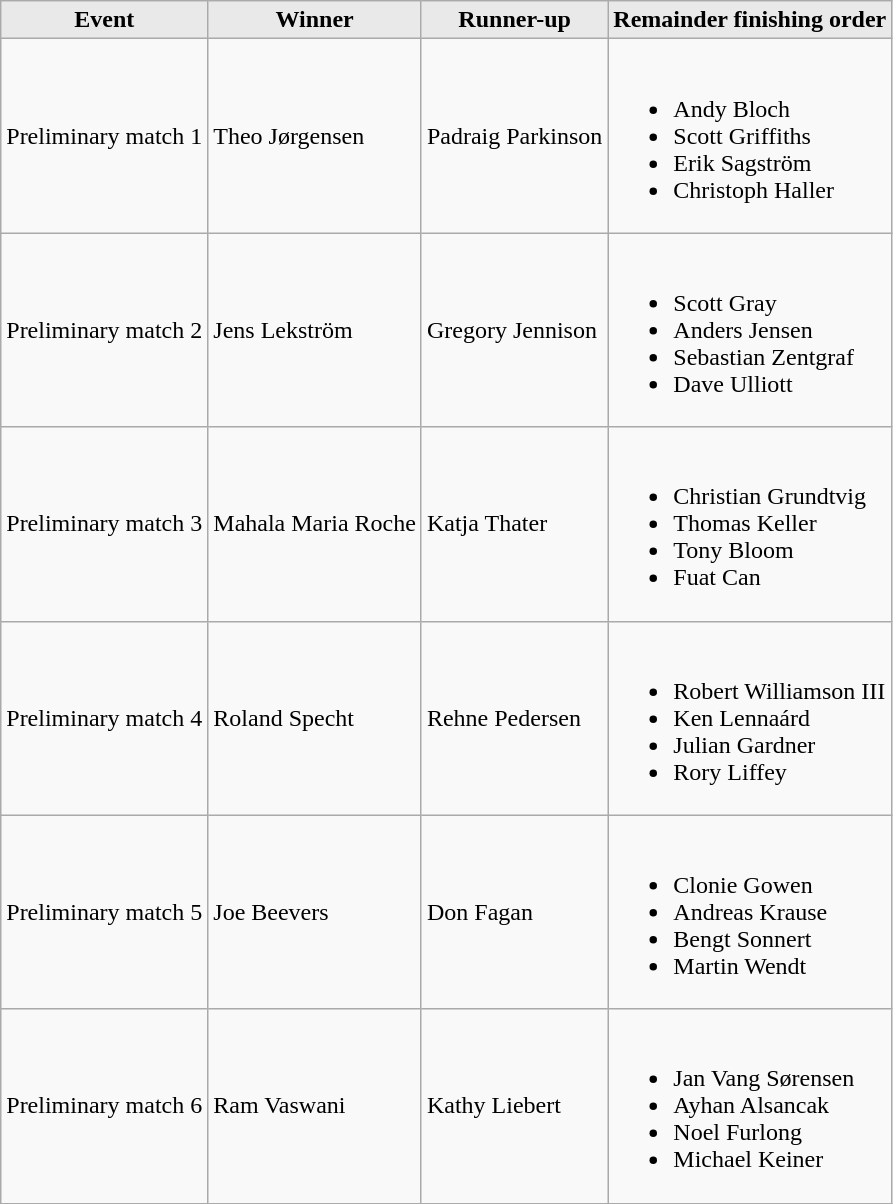<table class="wikitable">
<tr>
<th style="background: #E9E9E9;">Event</th>
<th style="background: #E9E9E9;">Winner</th>
<th style="background: #E9E9E9;">Runner-up</th>
<th style="background: #E9E9E9;">Remainder finishing order</th>
</tr>
<tr>
<td>Preliminary match 1</td>
<td> Theo Jørgensen</td>
<td> Padraig Parkinson</td>
<td><br><ul><li> Andy Bloch</li><li> Scott Griffiths</li><li> Erik Sagström</li><li> Christoph Haller</li></ul></td>
</tr>
<tr>
<td>Preliminary match 2</td>
<td> Jens Lekström</td>
<td> Gregory Jennison</td>
<td><br><ul><li> Scott Gray</li><li> Anders Jensen</li><li> Sebastian Zentgraf</li><li> Dave Ulliott</li></ul></td>
</tr>
<tr>
<td>Preliminary match 3</td>
<td> Mahala Maria Roche</td>
<td> Katja Thater</td>
<td><br><ul><li> Christian Grundtvig</li><li> Thomas Keller</li><li> Tony Bloom</li><li> Fuat Can</li></ul></td>
</tr>
<tr>
<td>Preliminary match 4</td>
<td> Roland Specht</td>
<td> Rehne Pedersen</td>
<td><br><ul><li> Robert Williamson III</li><li> Ken Lennaárd</li><li> Julian Gardner</li><li> Rory Liffey</li></ul></td>
</tr>
<tr>
<td>Preliminary match 5</td>
<td> Joe Beevers</td>
<td> Don Fagan</td>
<td><br><ul><li> Clonie Gowen</li><li> Andreas Krause</li><li> Bengt Sonnert</li><li> Martin Wendt</li></ul></td>
</tr>
<tr>
<td>Preliminary match 6</td>
<td> Ram Vaswani</td>
<td> Kathy Liebert</td>
<td><br><ul><li> Jan Vang Sørensen</li><li> Ayhan Alsancak</li><li> Noel Furlong</li><li> Michael Keiner</li></ul></td>
</tr>
</table>
